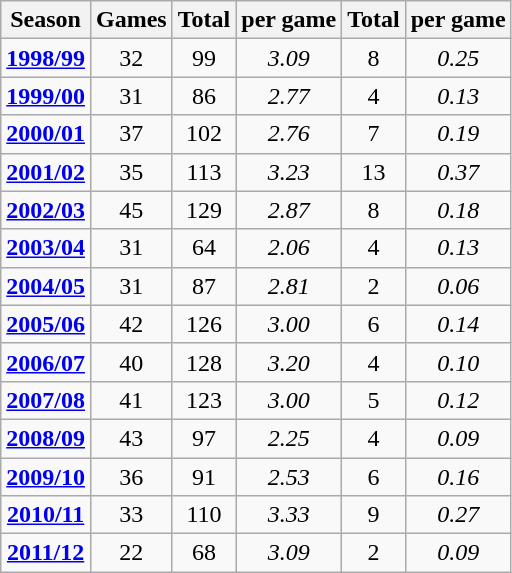<table class="wikitable" style="text-align:center">
<tr>
<th>Season</th>
<th>Games</th>
<th>Total </th>
<th> per game</th>
<th>Total </th>
<th> per game</th>
</tr>
<tr>
<td><strong><a href='#'>1998/99</a></strong></td>
<td>32</td>
<td>99</td>
<td><em>3.09</em></td>
<td>8</td>
<td><em>0.25</em></td>
</tr>
<tr>
<td><strong><a href='#'>1999/00</a></strong></td>
<td>31</td>
<td>86</td>
<td><em>2.77</em></td>
<td>4</td>
<td><em>0.13</em></td>
</tr>
<tr>
<td><strong><a href='#'>2000/01</a></strong></td>
<td>37</td>
<td>102</td>
<td><em>2.76</em></td>
<td>7</td>
<td><em>0.19</em></td>
</tr>
<tr>
<td><strong><a href='#'>2001/02</a></strong></td>
<td>35</td>
<td>113</td>
<td><em>3.23</em></td>
<td>13</td>
<td><em>0.37</em></td>
</tr>
<tr>
<td><strong><a href='#'>2002/03</a></strong></td>
<td>45</td>
<td>129</td>
<td><em>2.87</em></td>
<td>8</td>
<td><em>0.18</em></td>
</tr>
<tr>
<td><strong><a href='#'>2003/04</a></strong></td>
<td>31</td>
<td>64</td>
<td><em>2.06</em></td>
<td>4</td>
<td><em>0.13</em></td>
</tr>
<tr>
<td><strong><a href='#'>2004/05</a></strong></td>
<td>31</td>
<td>87</td>
<td><em>2.81</em></td>
<td>2</td>
<td><em>0.06</em></td>
</tr>
<tr>
<td><strong><a href='#'>2005/06</a></strong></td>
<td>42</td>
<td>126</td>
<td><em>3.00</em></td>
<td>6</td>
<td><em>0.14</em></td>
</tr>
<tr>
<td><strong><a href='#'>2006/07</a></strong></td>
<td>40</td>
<td>128</td>
<td><em>3.20</em></td>
<td>4</td>
<td><em>0.10</em></td>
</tr>
<tr>
<td><strong><a href='#'>2007/08</a></strong></td>
<td>41</td>
<td>123</td>
<td><em>3.00</em></td>
<td>5</td>
<td><em>0.12</em></td>
</tr>
<tr>
<td><strong><a href='#'>2008/09</a></strong></td>
<td>43</td>
<td>97</td>
<td><em>2.25</em></td>
<td>4</td>
<td><em>0.09</em></td>
</tr>
<tr>
<td><strong><a href='#'>2009/10</a></strong></td>
<td>36</td>
<td>91</td>
<td><em>2.53</em></td>
<td>6</td>
<td><em>0.16</em></td>
</tr>
<tr>
<td><strong><a href='#'>2010/11</a></strong></td>
<td>33</td>
<td>110</td>
<td><em>3.33</em></td>
<td>9</td>
<td><em>0.27</em></td>
</tr>
<tr>
<td><strong><a href='#'>2011/12</a></strong></td>
<td>22</td>
<td>68</td>
<td><em>3.09</em></td>
<td>2</td>
<td><em>0.09</em></td>
</tr>
</table>
